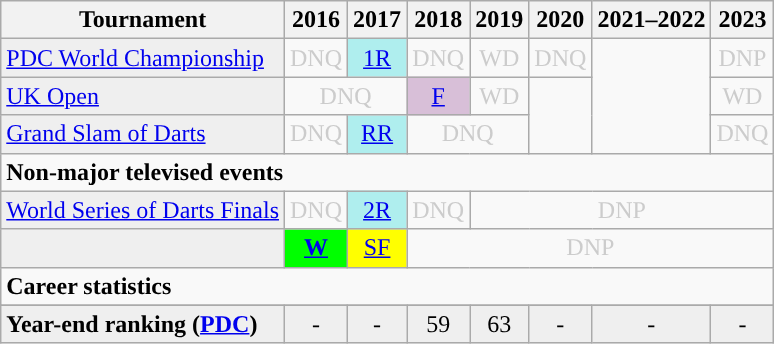<table class="wikitable">
<tr>
<th>Tournament</th>
<th>2016</th>
<th>2017</th>
<th>2018</th>
<th>2019</th>
<th>2020</th>
<th>2021–2022</th>
<th>2023</th>
</tr>
<tr>
<td style="background:#efefef;"><a href='#'>PDC World Championship</a></td>
<td style="text-align:center; color:#ccc;">DNQ</td>
<td style="text-align:center; background:#afeeee;"><a href='#'>1R</a></td>
<td style="text-align:center; color:#ccc;">DNQ</td>
<td style="text-align:center; color:#ccc;">WD</td>
<td style="text-align:center; color:#ccc;">DNQ</td>
<td rowspan=3 style="text-align:center;"></td>
<td colspan="1" style="text-align:center; color:#ccc;">DNP</td>
</tr>
<tr>
<td style="background:#efefef;"><a href='#'>UK Open</a></td>
<td colspan="2" style="text-align:center; color:#ccc;">DNQ</td>
<td style="text-align:center; background:thistle;"><a href='#'>F</a></td>
<td style="text-align:center; color:#ccc;">WD</td>
<td rowspan=2 style="text-align:center;"></td>
<td style="text-align:center; color:#ccc;">WD</td>
</tr>
<tr>
<td style="background:#efefef;"><a href='#'>Grand Slam of Darts</a></td>
<td style="text-align:center; color:#ccc;">DNQ</td>
<td style="text-align:center; background:#afeeee;"><a href='#'>RR</a></td>
<td colspan="2" style="text-align:center; color:#ccc;">DNQ</td>
<td style="text-align:center; color:#ccc;">DNQ</td>
</tr>
<tr>
<td colspan="12" align="left"><strong>Non-major televised events</strong></td>
</tr>
<tr>
<td style="background:#efefef;"><a href='#'>World Series of Darts Finals</a></td>
<td style="text-align:center; color:#ccc;">DNQ</td>
<td style="text-align:center; background:#afeeee;"><a href='#'>2R</a></td>
<td style="text-align:center; color:#ccc;">DNQ</td>
<td colspan="4" style="text-align:center; color:#ccc;">DNP</td>
</tr>
<tr>
<td style="background:#efefef;"></td>
<td style="text-align:center; background:lime;"><a href='#'><strong>W</strong></a></td>
<td style="text-align:center; background:yellow;"><a href='#'>SF</a></td>
<td colspan="5" style="text-align:center; color:#ccc;">DNP</td>
</tr>
<tr>
<td colspan="10" style="text-align:left"><strong>Career statistics</strong></td>
</tr>
<tr>
</tr>
<tr style="background:#efefef">
<td style="text-align:left"><strong>Year-end ranking (<a href='#'>PDC</a>)</strong></td>
<td style="text-align:center;">-</td>
<td style="text-align:center;">-</td>
<td style="text-align:center;">59</td>
<td style="text-align:center;">63</td>
<td style="text-align:center;">-</td>
<td style="text-align:center;">-</td>
<td style="text-align:center;">-</td>
</tr>
</table>
